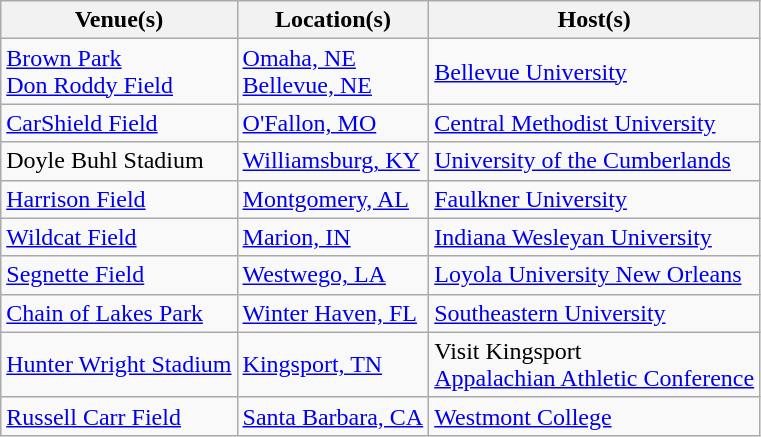<table class="wikitable">
<tr>
<th>Venue(s)</th>
<th>Location(s)</th>
<th>Host(s)</th>
</tr>
<tr>
<td><a href='#'>Brown Park</a><br><a href='#'>Don Roddy Field</a></td>
<td><a href='#'>Omaha, NE</a><br><a href='#'>Bellevue, NE</a></td>
<td><a href='#'>Bellevue University</a></td>
</tr>
<tr>
<td><a href='#'>CarShield Field</a></td>
<td><a href='#'>O'Fallon, MO</a></td>
<td><a href='#'>Central Methodist University</a></td>
</tr>
<tr>
<td>Doyle Buhl Stadium</td>
<td><a href='#'>Williamsburg, KY</a></td>
<td><a href='#'>University of the Cumberlands</a></td>
</tr>
<tr>
<td><a href='#'>Harrison Field</a></td>
<td><a href='#'>Montgomery, AL</a></td>
<td><a href='#'>Faulkner University</a></td>
</tr>
<tr>
<td><a href='#'>Wildcat Field</a></td>
<td><a href='#'>Marion, IN</a></td>
<td><a href='#'>Indiana Wesleyan University</a></td>
</tr>
<tr>
<td><a href='#'>Segnette Field</a></td>
<td><a href='#'>Westwego, LA</a></td>
<td><a href='#'>Loyola University New Orleans</a></td>
</tr>
<tr>
<td><a href='#'>Chain of Lakes Park</a></td>
<td><a href='#'>Winter Haven, FL</a></td>
<td><a href='#'>Southeastern University</a></td>
</tr>
<tr>
<td><a href='#'>Hunter Wright Stadium</a></td>
<td><a href='#'>Kingsport, TN</a></td>
<td>Visit Kingsport<br><a href='#'>Appalachian Athletic Conference</a></td>
</tr>
<tr>
<td><a href='#'>Russell Carr Field</a></td>
<td><a href='#'>Santa Barbara, CA</a></td>
<td><a href='#'>Westmont College</a></td>
</tr>
</table>
